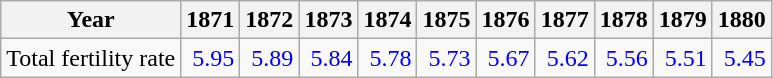<table class="wikitable " style="text-align:right">
<tr>
<th>Year</th>
<th>1871</th>
<th>1872</th>
<th>1873</th>
<th>1874</th>
<th>1875</th>
<th>1876</th>
<th>1877</th>
<th>1878</th>
<th>1879</th>
<th>1880</th>
</tr>
<tr>
<td align="left">Total fertility rate</td>
<td style="text-align:right; color:blue;">5.95</td>
<td style="text-align:right; color:blue;">5.89</td>
<td style="text-align:right; color:blue;">5.84</td>
<td style="text-align:right; color:blue;">5.78</td>
<td style="text-align:right; color:blue;">5.73</td>
<td style="text-align:right; color:blue;">5.67</td>
<td style="text-align:right; color:blue;">5.62</td>
<td style="text-align:right; color:blue;">5.56</td>
<td style="text-align:right; color:blue;">5.51</td>
<td style="text-align:right; color:blue;">5.45</td>
</tr>
</table>
